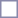<table style="border:1px solid #8888aa; background:#fff; padding:5px; font-size:95%; margin:0 12px 12px 0;">
</table>
